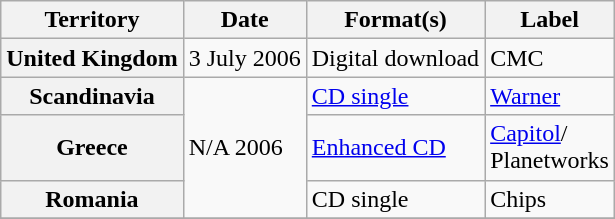<table class="wikitable plainrowheaders">
<tr>
<th scope="col">Territory</th>
<th scope="col">Date</th>
<th scope="col">Format(s)</th>
<th scope="col">Label</th>
</tr>
<tr>
<th scope="row">United Kingdom</th>
<td>3 July 2006</td>
<td>Digital download</td>
<td>CMC</td>
</tr>
<tr>
<th scope="row">Scandinavia</th>
<td rowspan="3">N/A 2006</td>
<td><a href='#'>CD single</a></td>
<td><a href='#'>Warner</a></td>
</tr>
<tr>
<th scope="row">Greece</th>
<td rowspan="1"><a href='#'>Enhanced CD</a></td>
<td><a href='#'>Capitol</a>/<br>Planetworks</td>
</tr>
<tr>
<th scope="row">Romania</th>
<td>CD single</td>
<td>Chips</td>
</tr>
<tr>
</tr>
</table>
